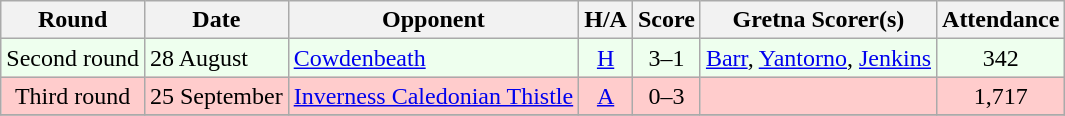<table class="wikitable" style="text-align:center">
<tr>
<th>Round</th>
<th>Date</th>
<th>Opponent</th>
<th>H/A</th>
<th>Score</th>
<th>Gretna Scorer(s)</th>
<th>Attendance</th>
</tr>
<tr bgcolor=#EEFFEE>
<td>Second round</td>
<td align=left>28 August</td>
<td align=left><a href='#'>Cowdenbeath</a></td>
<td><a href='#'>H</a></td>
<td>3–1</td>
<td align=left><a href='#'>Barr</a>, <a href='#'>Yantorno</a>, <a href='#'>Jenkins</a></td>
<td>342</td>
</tr>
<tr bgcolor=#FFCCCC>
<td>Third round</td>
<td align=left>25 September</td>
<td align=left><a href='#'>Inverness Caledonian Thistle</a></td>
<td><a href='#'>A</a></td>
<td>0–3</td>
<td align=left></td>
<td>1,717</td>
</tr>
<tr>
</tr>
</table>
